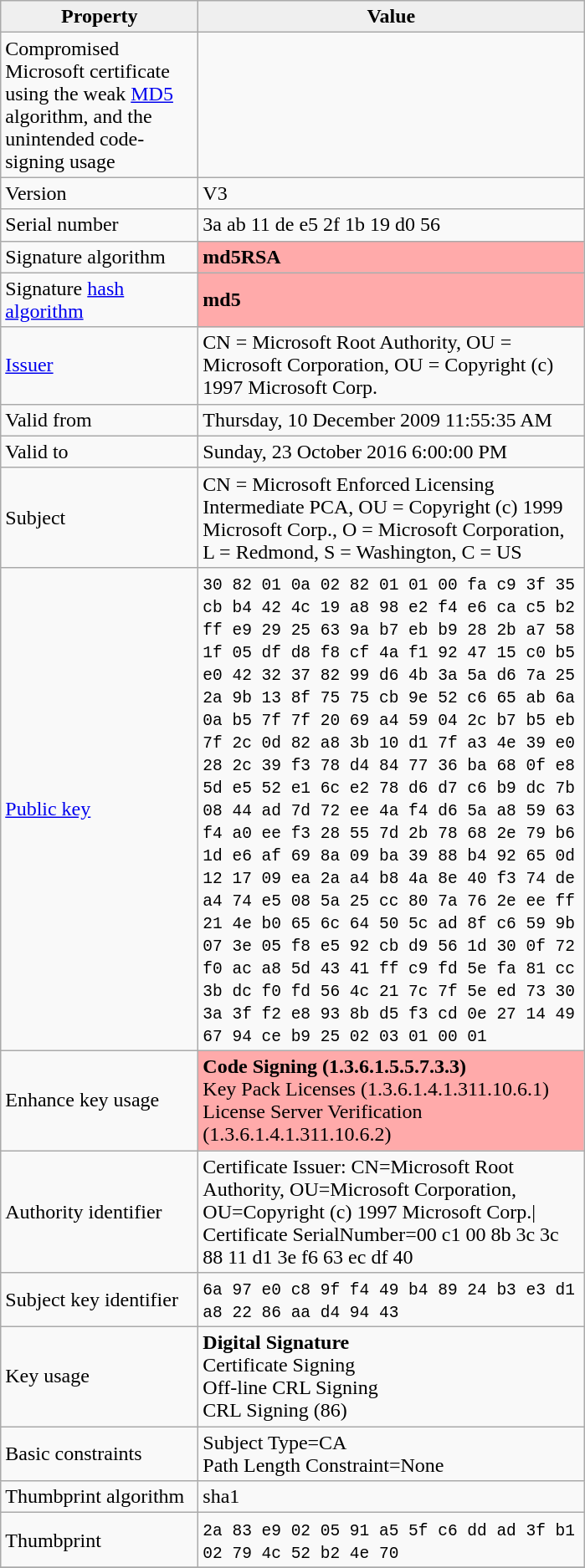<table class="wikitable collapsible collapsed"  style="float: left;">
<tr>
<th style="background: #efefef;" scope="col" width="150">Property</th>
<th style="background: #efefef;" scope="col" width="300">Value</th>
</tr>
<tr>
<td>Compromised Microsoft certificate using the weak <a href='#'>MD5</a> algorithm, and the unintended code-signing usage</td>
</tr>
<tr>
<td>Version</td>
<td>V3</td>
</tr>
<tr>
<td>Serial number</td>
<td>3a ab 11 de e5 2f 1b 19 d0 56</td>
</tr>
<tr>
<td>Signature algorithm</td>
<td bgcolor="#faa"><strong>md5RSA</strong></td>
</tr>
<tr>
<td>Signature <a href='#'>hash algorithm</a></td>
<td bgcolor="#faa"><strong>md5</strong></td>
</tr>
<tr>
<td><a href='#'>Issuer</a></td>
<td>CN = Microsoft Root Authority, OU = Microsoft Corporation, OU = Copyright (c) 1997 Microsoft Corp.</td>
</tr>
<tr>
<td>Valid from</td>
<td>Thursday, 10 December 2009 11:55:35 AM</td>
</tr>
<tr>
<td>Valid to</td>
<td>Sunday, 23 October 2016 6:00:00 PM</td>
</tr>
<tr>
<td>Subject</td>
<td>CN = Microsoft Enforced Licensing Intermediate PCA, OU = Copyright (c) 1999 Microsoft Corp., O = Microsoft Corporation, L = Redmond, S = Washington, C = US</td>
</tr>
<tr>
<td><a href='#'>Public key</a></td>
<td><code>30 82 01 0a 02 82 01 01 00 fa c9 3f 35 cb b4 42 4c 19 a8 98 e2 f4 e6 ca c5 b2 ff e9 29 25 63 9a b7 eb b9 28 2b a7 58 1f 05 df d8 f8 cf 4a f1 92 47 15 c0 b5 e0 42 32 37 82 99 d6 4b 3a 5a d6 7a 25 2a 9b 13 8f 75 75 cb 9e 52 c6 65 ab 6a 0a b5 7f 7f 20 69 a4 59 04 2c b7 b5 eb 7f 2c 0d 82 a8 3b 10 d1 7f a3 4e 39 e0 28 2c 39 f3 78 d4 84 77 36 ba 68 0f e8 5d e5 52 e1 6c e2 78 d6 d7 c6 b9 dc 7b 08 44 ad 7d 72 ee 4a f4 d6 5a a8 59 63 f4 a0 ee f3 28 55 7d 2b 78 68 2e 79 b6 1d e6 af 69 8a 09 ba 39 88 b4 92 65 0d 12 17 09 ea 2a a4 b8 4a 8e 40 f3 74 de a4 74 e5 08 5a 25 cc 80 7a 76 2e ee ff 21 4e b0 65 6c 64 50 5c ad 8f c6 59 9b 07 3e 05 f8 e5 92 cb d9 56 1d 30 0f 72 f0 ac a8 5d 43 41 ff c9 fd 5e fa 81 cc 3b dc f0 fd 56 4c 21 7c 7f 5e ed 73 30 3a 3f f2 e8 93 8b d5 f3 cd 0e 27 14 49 67 94 ce b9 25 02 03 01 00 01</code></td>
</tr>
<tr>
<td>Enhance key usage</td>
<td bgcolor="#faa"><strong>Code Signing (1.3.6.1.5.5.7.3.3)</strong><br>Key Pack Licenses (1.3.6.1.4.1.311.10.6.1)<br>License Server Verification (1.3.6.1.4.1.311.10.6.2)</td>
</tr>
<tr>
<td>Authority identifier</td>
<td KeyID=5b d0 70 ef 69 72 9e 23 51 7e 14 b2 4d 8e ff cb>Certificate Issuer: CN=Microsoft Root Authority, OU=Microsoft Corporation, OU=Copyright (c) 1997 Microsoft Corp.| Certificate SerialNumber=00 c1 00 8b 3c 3c 88 11 d1 3e f6 63 ec df 40</td>
</tr>
<tr>
<td>Subject key identifier</td>
<td><code>6a 97 e0 c8 9f f4 49 b4 89 24 b3 e3 d1 a8 22 86 aa d4 94 43</code></td>
</tr>
<tr>
<td>Key usage</td>
<td><strong>Digital Signature</strong><br>Certificate Signing<br>Off-line CRL Signing<br>CRL Signing (86)</td>
</tr>
<tr>
<td>Basic constraints</td>
<td>Subject Type=CA<br>Path Length Constraint=None</td>
</tr>
<tr>
<td>Thumbprint algorithm</td>
<td>sha1</td>
</tr>
<tr>
<td>Thumbprint</td>
<td><code>2a 83 e9 02 05 91 a5 5f c6 dd ad 3f b1 02 79 4c 52 b2 4e 70</code></td>
</tr>
<tr>
</tr>
</table>
